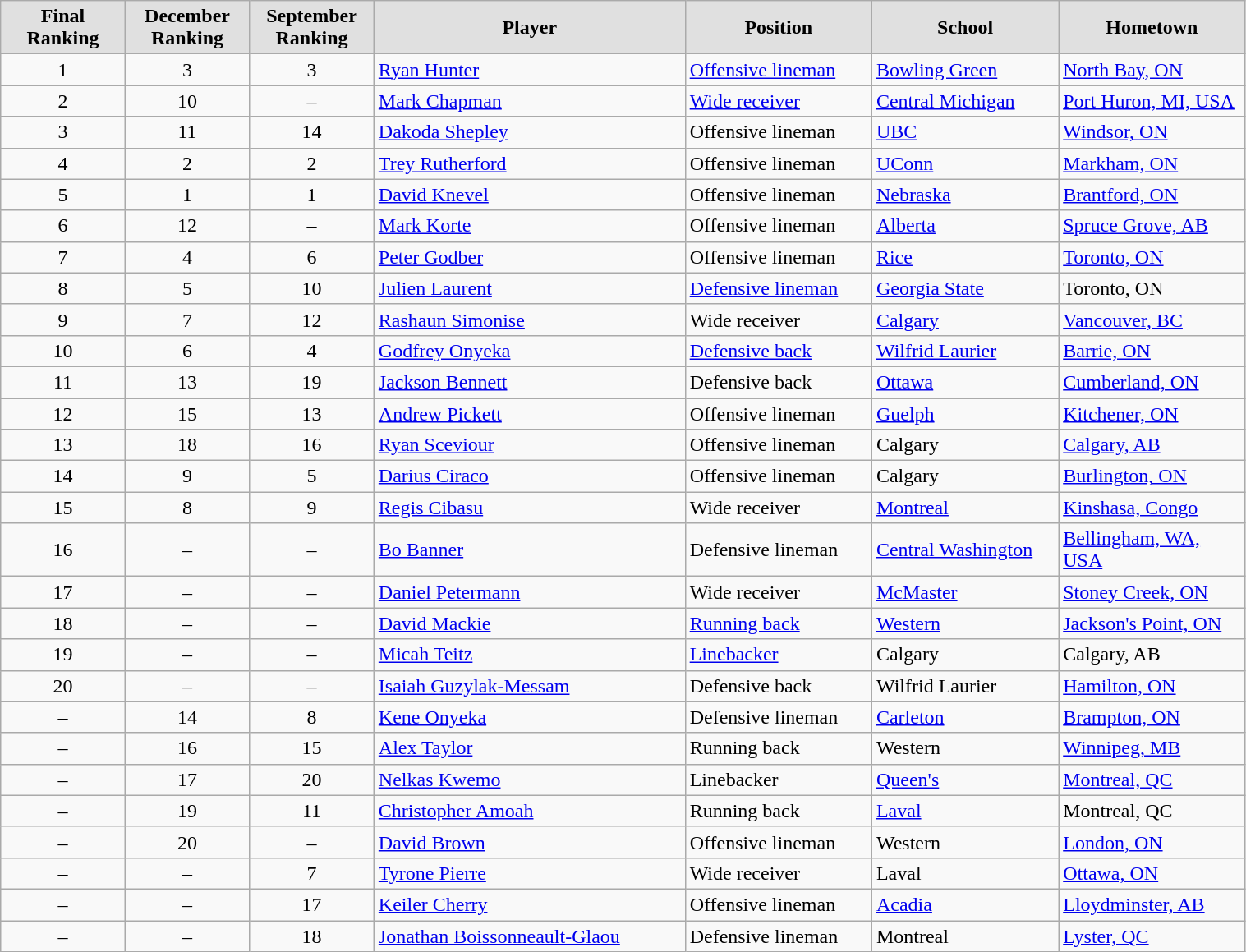<table class="wikitable sortable" width="80%">
<tr>
<th style="background:#e0e0e0; width:10%;">Final<br>Ranking</th>
<th style="background:#e0e0e0; width:10%;">December<br>Ranking</th>
<th style="background:#e0e0e0; width:10%;">September<br>Ranking</th>
<th style="background:#e0e0e0; width:25%;">Player</th>
<th style="background:#e0e0e0; width:15%;">Position</th>
<th style="background:#e0e0e0; width:15%;">School</th>
<th style="background:#e0e0e0; width:15%;">Hometown</th>
</tr>
<tr>
<td style="text-align:center;">1</td>
<td style="text-align:center;">3</td>
<td style="text-align:center;">3</td>
<td><a href='#'>Ryan Hunter</a></td>
<td><a href='#'>Offensive lineman</a></td>
<td><a href='#'>Bowling Green</a></td>
<td><a href='#'>North Bay, ON</a></td>
</tr>
<tr>
<td style="text-align:center;">2</td>
<td style="text-align:center;">10</td>
<td style="text-align:center;">–</td>
<td><a href='#'>Mark Chapman</a></td>
<td><a href='#'>Wide receiver</a></td>
<td><a href='#'>Central Michigan</a></td>
<td><a href='#'>Port Huron, MI, USA</a></td>
</tr>
<tr>
<td style="text-align:center;">3</td>
<td style="text-align:center;">11</td>
<td style="text-align:center;">14</td>
<td><a href='#'>Dakoda Shepley</a></td>
<td>Offensive lineman</td>
<td><a href='#'>UBC</a></td>
<td><a href='#'>Windsor, ON</a></td>
</tr>
<tr>
<td style="text-align:center;">4</td>
<td style="text-align:center;">2</td>
<td style="text-align:center;">2</td>
<td><a href='#'>Trey Rutherford</a></td>
<td>Offensive lineman</td>
<td><a href='#'>UConn</a></td>
<td><a href='#'>Markham, ON</a></td>
</tr>
<tr>
<td style="text-align:center;">5</td>
<td style="text-align:center;">1</td>
<td style="text-align:center;">1</td>
<td><a href='#'>David Knevel</a></td>
<td>Offensive lineman</td>
<td><a href='#'>Nebraska</a></td>
<td><a href='#'>Brantford, ON</a></td>
</tr>
<tr>
<td style="text-align:center;">6</td>
<td style="text-align:center;">12</td>
<td style="text-align:center;">–</td>
<td><a href='#'>Mark Korte</a></td>
<td>Offensive lineman</td>
<td><a href='#'>Alberta</a></td>
<td><a href='#'>Spruce Grove, AB</a></td>
</tr>
<tr>
<td style="text-align:center;">7</td>
<td style="text-align:center;">4</td>
<td style="text-align:center;">6</td>
<td><a href='#'>Peter Godber</a></td>
<td>Offensive lineman</td>
<td><a href='#'>Rice</a></td>
<td><a href='#'>Toronto, ON</a></td>
</tr>
<tr>
<td style="text-align:center;">8</td>
<td style="text-align:center;">5</td>
<td style="text-align:center;">10</td>
<td><a href='#'>Julien Laurent</a></td>
<td><a href='#'>Defensive lineman</a></td>
<td><a href='#'>Georgia State</a></td>
<td>Toronto, ON</td>
</tr>
<tr>
<td style="text-align:center;">9</td>
<td style="text-align:center;">7</td>
<td style="text-align:center;">12</td>
<td><a href='#'>Rashaun Simonise</a></td>
<td>Wide receiver</td>
<td><a href='#'>Calgary</a></td>
<td><a href='#'>Vancouver, BC</a></td>
</tr>
<tr>
<td style="text-align:center;">10</td>
<td style="text-align:center;">6</td>
<td style="text-align:center;">4</td>
<td><a href='#'>Godfrey Onyeka</a></td>
<td><a href='#'>Defensive back</a></td>
<td><a href='#'>Wilfrid Laurier</a></td>
<td><a href='#'>Barrie, ON</a></td>
</tr>
<tr>
<td style="text-align:center;">11</td>
<td style="text-align:center;">13</td>
<td style="text-align:center;">19</td>
<td><a href='#'>Jackson Bennett</a></td>
<td>Defensive back</td>
<td><a href='#'>Ottawa</a></td>
<td><a href='#'>Cumberland, ON</a></td>
</tr>
<tr>
<td style="text-align:center;">12</td>
<td style="text-align:center;">15</td>
<td style="text-align:center;">13</td>
<td><a href='#'>Andrew Pickett</a></td>
<td>Offensive lineman</td>
<td><a href='#'>Guelph</a></td>
<td><a href='#'>Kitchener, ON</a></td>
</tr>
<tr>
<td style="text-align:center;">13</td>
<td style="text-align:center;">18</td>
<td style="text-align:center;">16</td>
<td><a href='#'>Ryan Sceviour</a></td>
<td>Offensive lineman</td>
<td>Calgary</td>
<td><a href='#'>Calgary, AB</a></td>
</tr>
<tr>
<td style="text-align:center;">14</td>
<td style="text-align:center;">9</td>
<td style="text-align:center;">5</td>
<td><a href='#'>Darius Ciraco</a></td>
<td>Offensive lineman</td>
<td>Calgary</td>
<td><a href='#'>Burlington, ON</a></td>
</tr>
<tr>
<td style="text-align:center;">15</td>
<td style="text-align:center;">8</td>
<td style="text-align:center;">9</td>
<td><a href='#'>Regis Cibasu</a></td>
<td>Wide receiver</td>
<td><a href='#'>Montreal</a></td>
<td><a href='#'>Kinshasa, Congo</a></td>
</tr>
<tr>
<td style="text-align:center;">16</td>
<td style="text-align:center;">–</td>
<td style="text-align:center;">–</td>
<td><a href='#'>Bo Banner</a></td>
<td>Defensive lineman</td>
<td><a href='#'>Central Washington</a></td>
<td><a href='#'>Bellingham, WA, USA</a></td>
</tr>
<tr>
<td style="text-align:center;">17</td>
<td style="text-align:center;">–</td>
<td style="text-align:center;">–</td>
<td><a href='#'>Daniel Petermann</a></td>
<td>Wide receiver</td>
<td><a href='#'>McMaster</a></td>
<td><a href='#'>Stoney Creek, ON</a></td>
</tr>
<tr>
<td style="text-align:center;">18</td>
<td style="text-align:center;">–</td>
<td style="text-align:center;">–</td>
<td><a href='#'>David Mackie</a></td>
<td><a href='#'>Running back</a></td>
<td><a href='#'>Western</a></td>
<td><a href='#'>Jackson's Point, ON</a></td>
</tr>
<tr>
<td style="text-align:center;">19</td>
<td style="text-align:center;">–</td>
<td style="text-align:center;">–</td>
<td><a href='#'>Micah Teitz</a></td>
<td><a href='#'>Linebacker</a></td>
<td>Calgary</td>
<td>Calgary, AB</td>
</tr>
<tr>
<td style="text-align:center;">20</td>
<td style="text-align:center;">–</td>
<td style="text-align:center;">–</td>
<td><a href='#'>Isaiah Guzylak-Messam</a></td>
<td>Defensive back</td>
<td>Wilfrid Laurier</td>
<td><a href='#'>Hamilton, ON</a></td>
</tr>
<tr>
<td style="text-align:center;">–</td>
<td style="text-align:center;">14</td>
<td style="text-align:center;">8</td>
<td><a href='#'>Kene Onyeka</a></td>
<td>Defensive lineman</td>
<td><a href='#'>Carleton</a></td>
<td><a href='#'>Brampton, ON</a></td>
</tr>
<tr>
<td style="text-align:center;">–</td>
<td style="text-align:center;">16</td>
<td style="text-align:center;">15</td>
<td><a href='#'>Alex Taylor</a></td>
<td>Running back</td>
<td>Western</td>
<td><a href='#'>Winnipeg, MB</a></td>
</tr>
<tr>
<td style="text-align:center;">–</td>
<td style="text-align:center;">17</td>
<td style="text-align:center;">20</td>
<td><a href='#'>Nelkas Kwemo</a></td>
<td>Linebacker</td>
<td><a href='#'>Queen's</a></td>
<td><a href='#'>Montreal, QC</a></td>
</tr>
<tr>
<td style="text-align:center;">–</td>
<td style="text-align:center;">19</td>
<td style="text-align:center;">11</td>
<td><a href='#'>Christopher Amoah</a></td>
<td>Running back</td>
<td><a href='#'>Laval</a></td>
<td>Montreal, QC</td>
</tr>
<tr>
<td style="text-align:center;">–</td>
<td style="text-align:center;">20</td>
<td style="text-align:center;">–</td>
<td><a href='#'>David Brown</a></td>
<td>Offensive lineman</td>
<td>Western</td>
<td><a href='#'>London, ON</a></td>
</tr>
<tr>
<td style="text-align:center;">–</td>
<td style="text-align:center;">–</td>
<td style="text-align:center;">7</td>
<td><a href='#'>Tyrone Pierre</a></td>
<td>Wide receiver</td>
<td>Laval</td>
<td><a href='#'>Ottawa, ON</a></td>
</tr>
<tr>
<td style="text-align:center;">–</td>
<td style="text-align:center;">–</td>
<td style="text-align:center;">17</td>
<td><a href='#'>Keiler Cherry</a></td>
<td>Offensive lineman</td>
<td><a href='#'>Acadia</a></td>
<td><a href='#'>Lloydminster, AB</a></td>
</tr>
<tr>
<td style="text-align:center;">–</td>
<td style="text-align:center;">–</td>
<td style="text-align:center;">18</td>
<td><a href='#'>Jonathan Boissonneault-Glaou</a></td>
<td>Defensive lineman</td>
<td>Montreal</td>
<td><a href='#'>Lyster, QC</a></td>
</tr>
</table>
